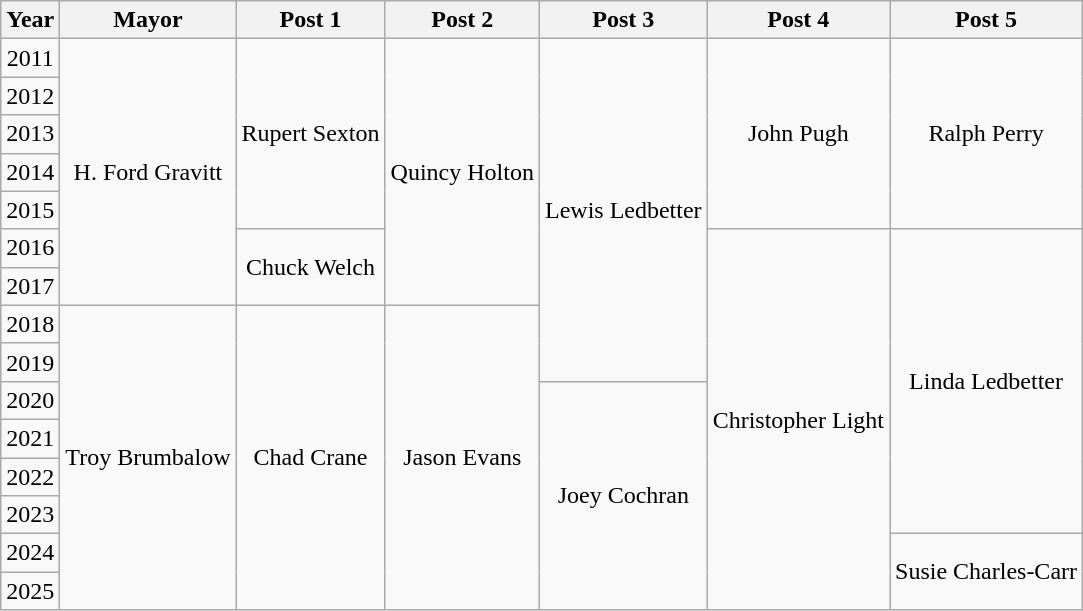<table class="wikitable" style="text-align:center">
<tr>
<th>Year</th>
<th>Mayor</th>
<th>Post 1</th>
<th>Post 2</th>
<th>Post 3</th>
<th>Post 4</th>
<th>Post 5</th>
</tr>
<tr>
<td>2011</td>
<td rowspan=7>H. Ford Gravitt</td>
<td rowspan=5>Rupert Sexton</td>
<td rowspan=7>Quincy Holton</td>
<td rowspan=9>Lewis Ledbetter</td>
<td rowspan="5">John Pugh</td>
<td rowspan="5">Ralph Perry</td>
</tr>
<tr>
<td>2012</td>
</tr>
<tr>
<td>2013</td>
</tr>
<tr>
<td>2014</td>
</tr>
<tr>
<td>2015</td>
</tr>
<tr>
<td>2016</td>
<td rowspan=2>Chuck Welch</td>
<td rowspan="10">Christopher Light</td>
<td rowspan="8">Linda Ledbetter</td>
</tr>
<tr>
<td>2017</td>
</tr>
<tr>
<td>2018</td>
<td rowspan="8">Troy Brumbalow</td>
<td rowspan="8">Chad Crane</td>
<td rowspan="8">Jason Evans</td>
</tr>
<tr>
<td>2019</td>
</tr>
<tr>
<td>2020</td>
<td rowspan="6">Joey Cochran</td>
</tr>
<tr>
<td>2021</td>
</tr>
<tr>
<td>2022</td>
</tr>
<tr>
<td>2023</td>
</tr>
<tr>
<td>2024</td>
<td rowspan="2">Susie Charles-Carr</td>
</tr>
<tr>
<td>2025</td>
</tr>
</table>
